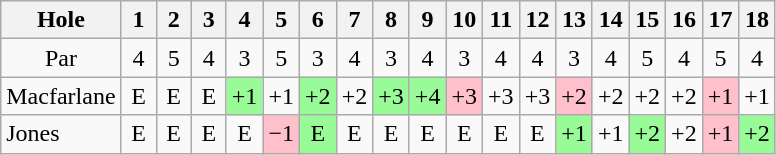<table class="wikitable" style="text-align:center">
<tr>
<th>Hole</th>
<th> 1 </th>
<th> 2 </th>
<th> 3 </th>
<th>4</th>
<th>5</th>
<th>6</th>
<th>7</th>
<th>8</th>
<th>9</th>
<th>10</th>
<th>11</th>
<th>12</th>
<th>13</th>
<th>14</th>
<th>15</th>
<th>16</th>
<th>17</th>
<th>18</th>
</tr>
<tr>
<td>Par</td>
<td>4</td>
<td>5</td>
<td>4</td>
<td>3</td>
<td>5</td>
<td>3</td>
<td>4</td>
<td>3</td>
<td>4</td>
<td>3</td>
<td>4</td>
<td>4</td>
<td>3</td>
<td>4</td>
<td>5</td>
<td>4</td>
<td>5</td>
<td>4</td>
</tr>
<tr>
<td align=left> Macfarlane</td>
<td>E</td>
<td>E</td>
<td>E</td>
<td style="background: PaleGreen;">+1</td>
<td>+1</td>
<td style="background: PaleGreen;">+2</td>
<td>+2</td>
<td style="background: PaleGreen;">+3</td>
<td style="background: PaleGreen;">+4</td>
<td style="background: Pink;">+3</td>
<td>+3</td>
<td>+3</td>
<td style="background: Pink;">+2</td>
<td>+2</td>
<td>+2</td>
<td>+2</td>
<td style="background: Pink;">+1</td>
<td>+1</td>
</tr>
<tr>
<td align=left> Jones</td>
<td>E</td>
<td>E</td>
<td>E</td>
<td>E</td>
<td style="background: Pink;">−1</td>
<td style="background: PaleGreen;">E</td>
<td>E</td>
<td>E</td>
<td>E</td>
<td>E</td>
<td>E</td>
<td>E</td>
<td style="background: PaleGreen;">+1</td>
<td>+1</td>
<td style="background: PaleGreen;">+2</td>
<td>+2</td>
<td style="background: Pink;">+1</td>
<td style="background: PaleGreen;">+2</td>
</tr>
</table>
